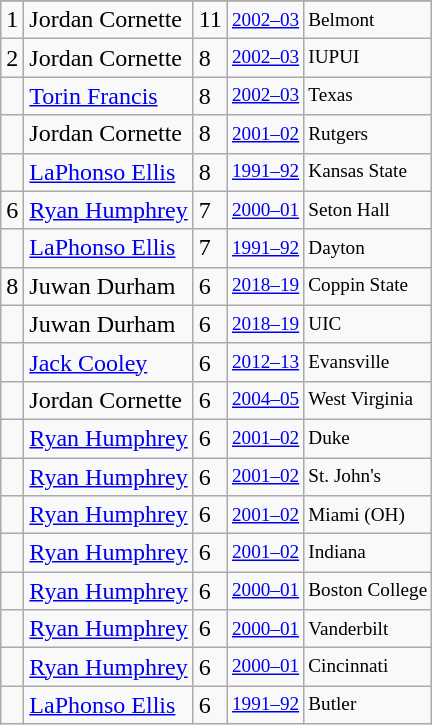<table class="wikitable">
<tr>
</tr>
<tr>
<td>1</td>
<td>Jordan Cornette</td>
<td>11</td>
<td style="font-size:80%;"><a href='#'>2002–03</a></td>
<td style="font-size:80%;">Belmont</td>
</tr>
<tr>
<td>2</td>
<td>Jordan Cornette</td>
<td>8</td>
<td style="font-size:80%;"><a href='#'>2002–03</a></td>
<td style="font-size:80%;">IUPUI</td>
</tr>
<tr>
<td></td>
<td><a href='#'>Torin Francis</a></td>
<td>8</td>
<td style="font-size:80%;"><a href='#'>2002–03</a></td>
<td style="font-size:80%;">Texas</td>
</tr>
<tr>
<td></td>
<td>Jordan Cornette</td>
<td>8</td>
<td style="font-size:80%;"><a href='#'>2001–02</a></td>
<td style="font-size:80%;">Rutgers</td>
</tr>
<tr>
<td></td>
<td><a href='#'>LaPhonso Ellis</a></td>
<td>8</td>
<td style="font-size:80%;"><a href='#'>1991–92</a></td>
<td style="font-size:80%;">Kansas State</td>
</tr>
<tr>
<td>6</td>
<td><a href='#'>Ryan Humphrey</a></td>
<td>7</td>
<td style="font-size:80%;"><a href='#'>2000–01</a></td>
<td style="font-size:80%;">Seton Hall</td>
</tr>
<tr>
<td></td>
<td><a href='#'>LaPhonso Ellis</a></td>
<td>7</td>
<td style="font-size:80%;"><a href='#'>1991–92</a></td>
<td style="font-size:80%;">Dayton</td>
</tr>
<tr>
<td>8</td>
<td>Juwan Durham</td>
<td>6</td>
<td style="font-size:80%;"><a href='#'>2018–19</a></td>
<td style="font-size:80%;">Coppin State</td>
</tr>
<tr>
<td></td>
<td>Juwan Durham</td>
<td>6</td>
<td style="font-size:80%;"><a href='#'>2018–19</a></td>
<td style="font-size:80%;">UIC</td>
</tr>
<tr>
<td></td>
<td><a href='#'>Jack Cooley</a></td>
<td>6</td>
<td style="font-size:80%;"><a href='#'>2012–13</a></td>
<td style="font-size:80%;">Evansville</td>
</tr>
<tr>
<td></td>
<td>Jordan Cornette</td>
<td>6</td>
<td style="font-size:80%;"><a href='#'>2004–05</a></td>
<td style="font-size:80%;">West Virginia</td>
</tr>
<tr>
<td></td>
<td><a href='#'>Ryan Humphrey</a></td>
<td>6</td>
<td style="font-size:80%;"><a href='#'>2001–02</a></td>
<td style="font-size:80%;">Duke</td>
</tr>
<tr>
<td></td>
<td><a href='#'>Ryan Humphrey</a></td>
<td>6</td>
<td style="font-size:80%;"><a href='#'>2001–02</a></td>
<td style="font-size:80%;">St. John's</td>
</tr>
<tr>
<td></td>
<td><a href='#'>Ryan Humphrey</a></td>
<td>6</td>
<td style="font-size:80%;"><a href='#'>2001–02</a></td>
<td style="font-size:80%;">Miami (OH)</td>
</tr>
<tr>
<td></td>
<td><a href='#'>Ryan Humphrey</a></td>
<td>6</td>
<td style="font-size:80%;"><a href='#'>2001–02</a></td>
<td style="font-size:80%;">Indiana</td>
</tr>
<tr>
<td></td>
<td><a href='#'>Ryan Humphrey</a></td>
<td>6</td>
<td style="font-size:80%;"><a href='#'>2000–01</a></td>
<td style="font-size:80%;">Boston College</td>
</tr>
<tr>
<td></td>
<td><a href='#'>Ryan Humphrey</a></td>
<td>6</td>
<td style="font-size:80%;"><a href='#'>2000–01</a></td>
<td style="font-size:80%;">Vanderbilt</td>
</tr>
<tr>
<td></td>
<td><a href='#'>Ryan Humphrey</a></td>
<td>6</td>
<td style="font-size:80%;"><a href='#'>2000–01</a></td>
<td style="font-size:80%;">Cincinnati</td>
</tr>
<tr>
<td></td>
<td><a href='#'>LaPhonso Ellis</a></td>
<td>6</td>
<td style="font-size:80%;"><a href='#'>1991–92</a></td>
<td style="font-size:80%;">Butler</td>
</tr>
</table>
